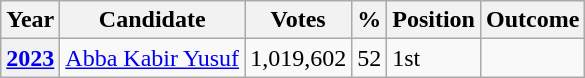<table class="wikitable">
<tr>
<th>Year</th>
<th>Candidate</th>
<th>Votes</th>
<th>%</th>
<th>Position</th>
<th>Outcome</th>
</tr>
<tr>
<th><a href='#'>2023</a></th>
<td><a href='#'>Abba Kabir Yusuf</a></td>
<td>1,019,602</td>
<td>52</td>
<td>1st</td>
<td> </td>
</tr>
</table>
